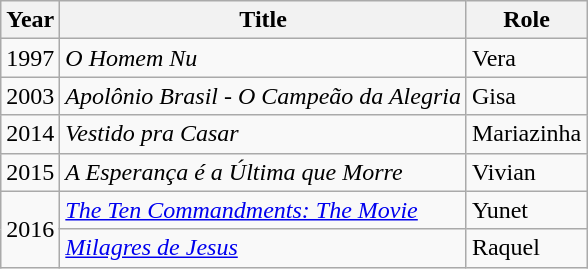<table class="wikitable">
<tr>
<th>Year</th>
<th>Title</th>
<th>Role</th>
</tr>
<tr>
<td>1997</td>
<td><em>O Homem Nu</em></td>
<td>Vera</td>
</tr>
<tr>
<td>2003</td>
<td><em>Apolônio Brasil - O Campeão da Alegria</em></td>
<td>Gisa</td>
</tr>
<tr>
<td>2014</td>
<td><em>Vestido pra Casar</em></td>
<td>Mariazinha</td>
</tr>
<tr>
<td>2015</td>
<td><em>A Esperança é a Última que Morre</em></td>
<td>Vivian</td>
</tr>
<tr>
<td rowspan="2">2016</td>
<td><em><a href='#'>The Ten Commandments: The Movie</a></em></td>
<td>Yunet</td>
</tr>
<tr>
<td><em><a href='#'>Milagres de Jesus</a></em></td>
<td>Raquel</td>
</tr>
</table>
